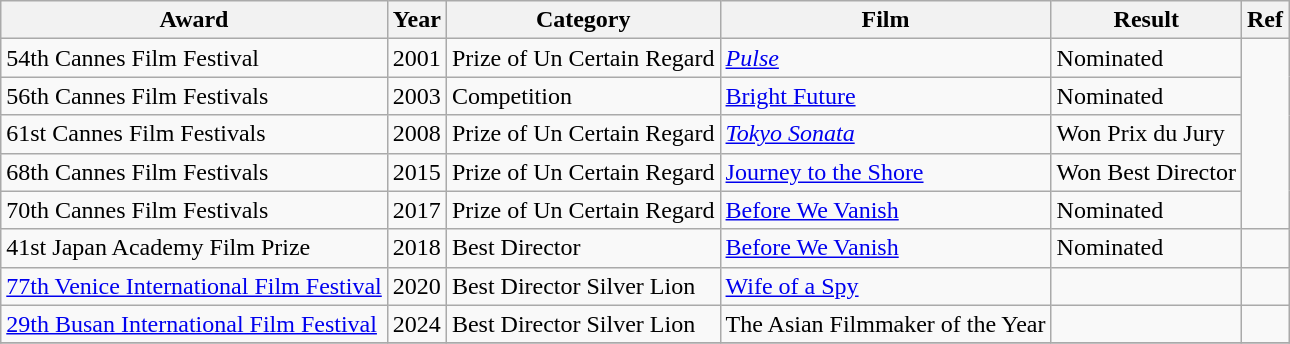<table class="wikitable">
<tr>
<th>Award</th>
<th>Year</th>
<th>Category</th>
<th>Film</th>
<th>Result</th>
<th>Ref</th>
</tr>
<tr>
<td>54th Cannes Film Festival</td>
<td>2001</td>
<td>Prize of Un Certain Regard</td>
<td><em><a href='#'>Pulse</a></em></td>
<td>Nominated</td>
<td rowspan="5"></td>
</tr>
<tr>
<td>56th Cannes Film Festivals</td>
<td>2003</td>
<td>Competition</td>
<td><a href='#'>Bright Future</a></td>
<td>Nominated</td>
</tr>
<tr>
<td>61st Cannes Film Festivals</td>
<td>2008</td>
<td>Prize of Un Certain Regard</td>
<td><em><a href='#'>Tokyo Sonata</a></em></td>
<td>Won Prix du Jury</td>
</tr>
<tr>
<td>68th Cannes Film Festivals</td>
<td>2015</td>
<td>Prize of Un Certain Regard</td>
<td><a href='#'>Journey to the Shore</a></td>
<td>Won Best Director</td>
</tr>
<tr>
<td>70th Cannes Film Festivals</td>
<td>2017</td>
<td>Prize of Un Certain Regard</td>
<td><a href='#'>Before We Vanish</a></td>
<td>Nominated</td>
</tr>
<tr>
<td>41st Japan Academy Film Prize</td>
<td>2018</td>
<td>Best Director</td>
<td><a href='#'>Before We Vanish</a></td>
<td>Nominated</td>
<td></td>
</tr>
<tr>
<td><a href='#'>77th Venice International Film Festival</a></td>
<td>2020</td>
<td>Best Director Silver Lion</td>
<td><a href='#'>Wife of a Spy</a></td>
<td></td>
<td></td>
</tr>
<tr>
<td><a href='#'>29th Busan International Film Festival</a></td>
<td>2024</td>
<td>Best Director Silver Lion</td>
<td>The Asian Filmmaker of the Year</td>
<td></td>
<td></td>
</tr>
<tr>
</tr>
</table>
